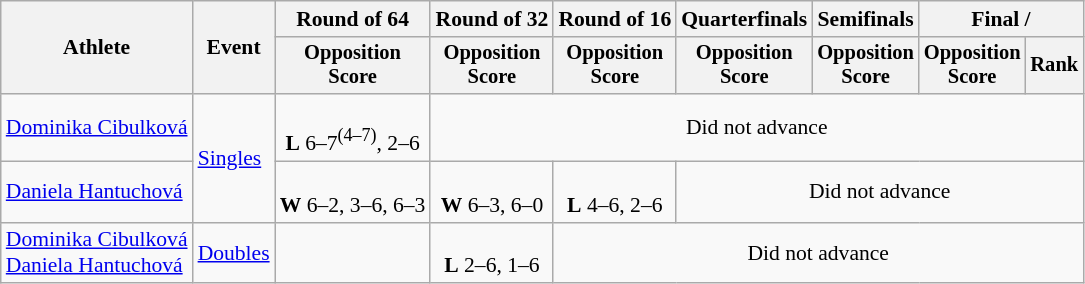<table class=wikitable style="font-size:90%">
<tr>
<th rowspan="2">Athlete</th>
<th rowspan="2">Event</th>
<th>Round of 64</th>
<th>Round of 32</th>
<th>Round of 16</th>
<th>Quarterfinals</th>
<th>Semifinals</th>
<th colspan=2>Final / </th>
</tr>
<tr style="font-size:95%">
<th>Opposition<br>Score</th>
<th>Opposition<br>Score</th>
<th>Opposition<br>Score</th>
<th>Opposition<br>Score</th>
<th>Opposition<br>Score</th>
<th>Opposition<br>Score</th>
<th>Rank</th>
</tr>
<tr align=center>
<td align=left><a href='#'>Dominika Cibulková</a></td>
<td align=left rowspan=2><a href='#'>Singles</a></td>
<td><br><strong>L</strong> 6–7<sup>(4–7)</sup>, 2–6</td>
<td colspan=6>Did not advance</td>
</tr>
<tr align=center>
<td align=left><a href='#'>Daniela Hantuchová</a></td>
<td><br><strong>W</strong> 6–2, 3–6, 6–3</td>
<td><br><strong>W</strong> 6–3, 6–0</td>
<td><br><strong>L</strong> 4–6, 2–6</td>
<td colspan=4>Did not advance</td>
</tr>
<tr align=center>
<td align=left><a href='#'>Dominika Cibulková</a><br><a href='#'>Daniela Hantuchová</a></td>
<td align=left><a href='#'>Doubles</a></td>
<td></td>
<td><br><strong>L</strong> 2–6, 1–6</td>
<td colspan=5>Did not advance</td>
</tr>
</table>
